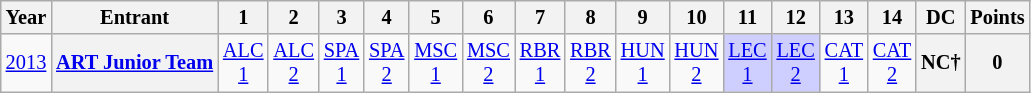<table class="wikitable" style="text-align:center; font-size:85%">
<tr>
<th>Year</th>
<th>Entrant</th>
<th>1</th>
<th>2</th>
<th>3</th>
<th>4</th>
<th>5</th>
<th>6</th>
<th>7</th>
<th>8</th>
<th>9</th>
<th>10</th>
<th>11</th>
<th>12</th>
<th>13</th>
<th>14</th>
<th>DC</th>
<th>Points</th>
</tr>
<tr>
<td><a href='#'>2013</a></td>
<th nowrap><a href='#'>ART Junior Team</a></th>
<td style="background:#;"><a href='#'>ALC<br>1</a><br></td>
<td style="background:#;"><a href='#'>ALC<br>2</a><br></td>
<td style="background:#;"><a href='#'>SPA<br>1</a><br></td>
<td style="background:#;"><a href='#'>SPA<br>2</a><br></td>
<td style="background:#;"><a href='#'>MSC<br>1</a><br></td>
<td style="background:#;"><a href='#'>MSC<br>2</a><br></td>
<td style="background:#;"><a href='#'>RBR<br>1</a><br></td>
<td style="background:#;"><a href='#'>RBR<br>2</a><br></td>
<td style="background:#;"><a href='#'>HUN<br>1</a><br></td>
<td style="background:#;"><a href='#'>HUN<br>2</a><br></td>
<td style="background:#cfcfff;"><a href='#'>LEC<br>1</a><br></td>
<td style="background:#cfcfff;"><a href='#'>LEC<br>2</a><br></td>
<td style="background:#;"><a href='#'>CAT<br>1</a><br></td>
<td style="background:#;"><a href='#'>CAT<br>2</a><br></td>
<th>NC†</th>
<th>0</th>
</tr>
</table>
